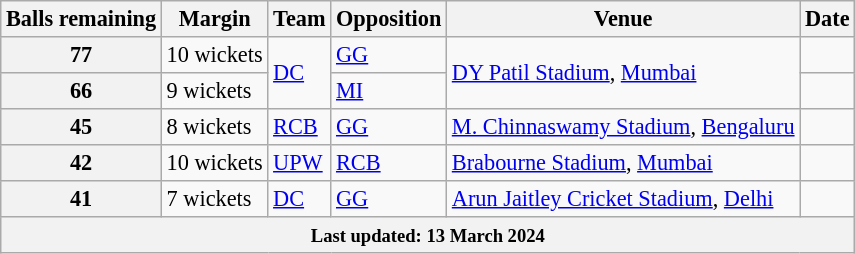<table class="wikitable sortable" style="text-align:left;font-size:93%;">
<tr>
<th>Balls remaining</th>
<th>Margin</th>
<th>Team</th>
<th>Opposition</th>
<th>Venue</th>
<th>Date</th>
</tr>
<tr>
<th>77</th>
<td>10 wickets</td>
<td rowspan=2><a href='#'>DC</a></td>
<td><a href='#'>GG</a></td>
<td rowspan=2><a href='#'>DY Patil Stadium</a>, <a href='#'>Mumbai</a></td>
<td></td>
</tr>
<tr>
<th>66</th>
<td>9 wickets</td>
<td><a href='#'>MI</a></td>
<td></td>
</tr>
<tr>
<th>45</th>
<td>8 wickets</td>
<td><a href='#'>RCB</a></td>
<td><a href='#'>GG</a></td>
<td><a href='#'>M. Chinnaswamy Stadium</a>, <a href='#'>Bengaluru</a></td>
<td></td>
</tr>
<tr>
<th>42</th>
<td>10 wickets</td>
<td><a href='#'>UPW</a></td>
<td><a href='#'>RCB</a></td>
<td><a href='#'>Brabourne Stadium</a>, <a href='#'>Mumbai</a></td>
<td></td>
</tr>
<tr>
<th>41</th>
<td>7 wickets</td>
<td><a href='#'>DC</a></td>
<td><a href='#'>GG</a></td>
<td><a href='#'>Arun Jaitley Cricket Stadium</a>, <a href='#'>Delhi</a></td>
<td></td>
</tr>
<tr class="sortbottom">
<th colspan="6"><small>Last updated: 13 March 2024</small></th>
</tr>
</table>
